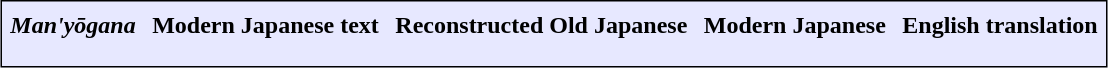<table align=center cellpadding="5" cellspacing="1" style="border:1px solid black; background-color:#e7e8ff;">
<tr align=center bgcolor=#d7a8ff>
</tr>
<tr>
<th><em>Man'yōgana</em></th>
<th>Modern Japanese text</th>
<th>Reconstructed Old Japanese</th>
<th>Modern Japanese</th>
<th>English translation</th>
</tr>
<tr valign=top>
<td></td>
<td></td>
<td></td>
<td></td>
<td></td>
</tr>
<tr>
</tr>
</table>
